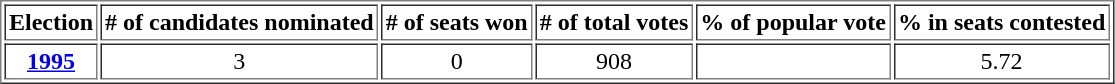<table border="1" cellpadding="2">
<tr>
<th>Election</th>
<th># of candidates nominated</th>
<th># of seats won</th>
<th># of total votes</th>
<th>% of popular vote</th>
<th>% in seats contested</th>
</tr>
<tr align="center">
<th><a href='#'>1995</a></th>
<td>3</td>
<td>0</td>
<td>908</td>
<td> </td>
<td>5.72</td>
</tr>
</table>
